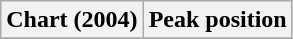<table class="wikitable sortable plainrowheaders" style="text-align:center;">
<tr>
<th>Chart (2004)</th>
<th>Peak position</th>
</tr>
<tr>
</tr>
</table>
